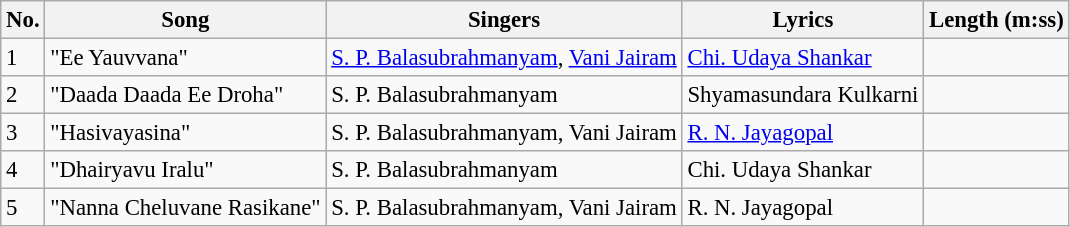<table class="wikitable" style="font-size:95%;">
<tr>
<th>No.</th>
<th>Song</th>
<th>Singers</th>
<th>Lyrics</th>
<th>Length (m:ss)</th>
</tr>
<tr>
<td>1</td>
<td>"Ee Yauvvana"</td>
<td><a href='#'>S. P. Balasubrahmanyam</a>, <a href='#'>Vani Jairam</a></td>
<td><a href='#'>Chi. Udaya Shankar</a></td>
<td></td>
</tr>
<tr>
<td>2</td>
<td>"Daada Daada Ee Droha"</td>
<td>S. P. Balasubrahmanyam</td>
<td>Shyamasundara Kulkarni</td>
<td></td>
</tr>
<tr>
<td>3</td>
<td>"Hasivayasina"</td>
<td>S. P. Balasubrahmanyam, Vani Jairam</td>
<td><a href='#'>R. N. Jayagopal</a></td>
<td></td>
</tr>
<tr>
<td>4</td>
<td>"Dhairyavu Iralu"</td>
<td>S. P. Balasubrahmanyam</td>
<td>Chi. Udaya Shankar</td>
<td></td>
</tr>
<tr>
<td>5</td>
<td>"Nanna Cheluvane Rasikane"</td>
<td>S. P. Balasubrahmanyam, Vani Jairam</td>
<td>R. N. Jayagopal</td>
<td></td>
</tr>
</table>
